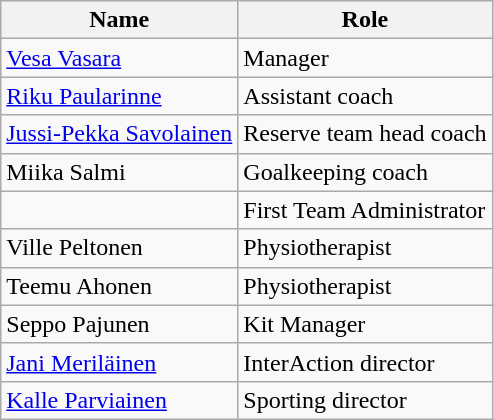<table class="wikitable">
<tr>
<th>Name</th>
<th>Role</th>
</tr>
<tr>
<td> <a href='#'>Vesa Vasara</a></td>
<td>Manager</td>
</tr>
<tr>
<td> <a href='#'>Riku Paularinne</a></td>
<td>Assistant coach</td>
</tr>
<tr>
<td> <a href='#'>Jussi-Pekka Savolainen</a></td>
<td>Reserve team head coach</td>
</tr>
<tr>
<td> Miika Salmi</td>
<td>Goalkeeping coach</td>
</tr>
<tr>
<td> </td>
<td>First Team Administrator</td>
</tr>
<tr>
<td> Ville Peltonen</td>
<td>Physiotherapist</td>
</tr>
<tr>
<td> Teemu Ahonen</td>
<td>Physiotherapist</td>
</tr>
<tr>
<td> Seppo Pajunen</td>
<td>Kit Manager</td>
</tr>
<tr>
<td> <a href='#'>Jani Meriläinen</a></td>
<td>InterAction director</td>
</tr>
<tr>
<td> <a href='#'>Kalle Parviainen</a></td>
<td>Sporting director</td>
</tr>
</table>
